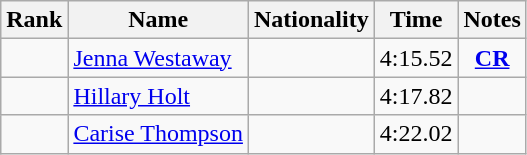<table class="wikitable sortable" style="text-align:center">
<tr>
<th>Rank</th>
<th>Name</th>
<th>Nationality</th>
<th>Time</th>
<th>Notes</th>
</tr>
<tr>
<td></td>
<td align=left><a href='#'>Jenna Westaway</a></td>
<td align=left></td>
<td>4:15.52</td>
<td><a href='#'><strong>CR</strong></a></td>
</tr>
<tr>
<td></td>
<td align=left><a href='#'>Hillary Holt</a></td>
<td align=left></td>
<td>4:17.82</td>
<td></td>
</tr>
<tr>
<td></td>
<td align=left><a href='#'>Carise Thompson</a></td>
<td align=left></td>
<td>4:22.02</td>
<td></td>
</tr>
</table>
